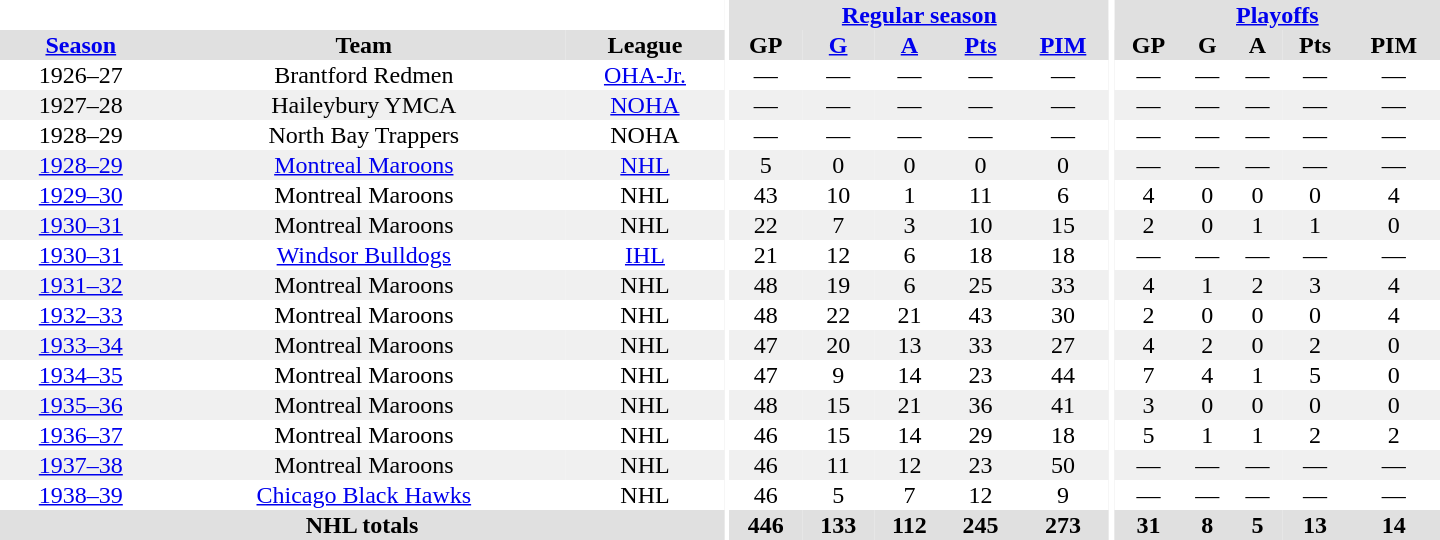<table border="0" cellpadding="1" cellspacing="0" style="text-align:center; width:60em">
<tr bgcolor="#e0e0e0">
<th colspan="3" bgcolor="#ffffff"></th>
<th rowspan="100" bgcolor="#ffffff"></th>
<th colspan="5"><a href='#'>Regular season</a></th>
<th rowspan="100" bgcolor="#ffffff"></th>
<th colspan="5"><a href='#'>Playoffs</a></th>
</tr>
<tr bgcolor="#e0e0e0">
<th><a href='#'>Season</a></th>
<th>Team</th>
<th>League</th>
<th>GP</th>
<th><a href='#'>G</a></th>
<th><a href='#'>A</a></th>
<th><a href='#'>Pts</a></th>
<th><a href='#'>PIM</a></th>
<th>GP</th>
<th>G</th>
<th>A</th>
<th>Pts</th>
<th>PIM</th>
</tr>
<tr>
<td>1926–27</td>
<td>Brantford Redmen</td>
<td><a href='#'>OHA-Jr.</a></td>
<td>—</td>
<td>—</td>
<td>—</td>
<td>—</td>
<td>—</td>
<td>—</td>
<td>—</td>
<td>—</td>
<td>—</td>
<td>—</td>
</tr>
<tr bgcolor="#f0f0f0">
<td>1927–28</td>
<td>Haileybury YMCA</td>
<td><a href='#'>NOHA</a></td>
<td>—</td>
<td>—</td>
<td>—</td>
<td>—</td>
<td>—</td>
<td>—</td>
<td>—</td>
<td>—</td>
<td>—</td>
<td>—</td>
</tr>
<tr>
<td>1928–29</td>
<td>North Bay Trappers</td>
<td>NOHA</td>
<td>—</td>
<td>—</td>
<td>—</td>
<td>—</td>
<td>—</td>
<td>—</td>
<td>—</td>
<td>—</td>
<td>—</td>
<td>—</td>
</tr>
<tr bgcolor="#f0f0f0">
<td><a href='#'>1928–29</a></td>
<td><a href='#'>Montreal Maroons</a></td>
<td><a href='#'>NHL</a></td>
<td>5</td>
<td>0</td>
<td>0</td>
<td>0</td>
<td>0</td>
<td>—</td>
<td>—</td>
<td>—</td>
<td>—</td>
<td>—</td>
</tr>
<tr>
<td><a href='#'>1929–30</a></td>
<td>Montreal Maroons</td>
<td>NHL</td>
<td>43</td>
<td>10</td>
<td>1</td>
<td>11</td>
<td>6</td>
<td>4</td>
<td>0</td>
<td>0</td>
<td>0</td>
<td>4</td>
</tr>
<tr bgcolor="#f0f0f0">
<td><a href='#'>1930–31</a></td>
<td>Montreal Maroons</td>
<td>NHL</td>
<td>22</td>
<td>7</td>
<td>3</td>
<td>10</td>
<td>15</td>
<td>2</td>
<td>0</td>
<td>1</td>
<td>1</td>
<td>0</td>
</tr>
<tr>
<td><a href='#'>1930–31</a></td>
<td><a href='#'>Windsor Bulldogs</a></td>
<td><a href='#'>IHL</a></td>
<td>21</td>
<td>12</td>
<td>6</td>
<td>18</td>
<td>18</td>
<td>—</td>
<td>—</td>
<td>—</td>
<td>—</td>
<td>—</td>
</tr>
<tr bgcolor="#f0f0f0">
<td><a href='#'>1931–32</a></td>
<td>Montreal Maroons</td>
<td>NHL</td>
<td>48</td>
<td>19</td>
<td>6</td>
<td>25</td>
<td>33</td>
<td>4</td>
<td>1</td>
<td>2</td>
<td>3</td>
<td>4</td>
</tr>
<tr>
<td><a href='#'>1932–33</a></td>
<td>Montreal Maroons</td>
<td>NHL</td>
<td>48</td>
<td>22</td>
<td>21</td>
<td>43</td>
<td>30</td>
<td>2</td>
<td>0</td>
<td>0</td>
<td>0</td>
<td>4</td>
</tr>
<tr bgcolor="#f0f0f0">
<td><a href='#'>1933–34</a></td>
<td>Montreal Maroons</td>
<td>NHL</td>
<td>47</td>
<td>20</td>
<td>13</td>
<td>33</td>
<td>27</td>
<td>4</td>
<td>2</td>
<td>0</td>
<td>2</td>
<td>0</td>
</tr>
<tr>
<td><a href='#'>1934–35</a></td>
<td>Montreal Maroons</td>
<td>NHL</td>
<td>47</td>
<td>9</td>
<td>14</td>
<td>23</td>
<td>44</td>
<td>7</td>
<td>4</td>
<td>1</td>
<td>5</td>
<td>0</td>
</tr>
<tr bgcolor="#f0f0f0">
<td><a href='#'>1935–36</a></td>
<td>Montreal Maroons</td>
<td>NHL</td>
<td>48</td>
<td>15</td>
<td>21</td>
<td>36</td>
<td>41</td>
<td>3</td>
<td>0</td>
<td>0</td>
<td>0</td>
<td>0</td>
</tr>
<tr>
<td><a href='#'>1936–37</a></td>
<td>Montreal Maroons</td>
<td>NHL</td>
<td>46</td>
<td>15</td>
<td>14</td>
<td>29</td>
<td>18</td>
<td>5</td>
<td>1</td>
<td>1</td>
<td>2</td>
<td>2</td>
</tr>
<tr bgcolor="#f0f0f0">
<td><a href='#'>1937–38</a></td>
<td>Montreal Maroons</td>
<td>NHL</td>
<td>46</td>
<td>11</td>
<td>12</td>
<td>23</td>
<td>50</td>
<td>—</td>
<td>—</td>
<td>—</td>
<td>—</td>
<td>—</td>
</tr>
<tr>
<td><a href='#'>1938–39</a></td>
<td><a href='#'>Chicago Black Hawks</a></td>
<td>NHL</td>
<td>46</td>
<td>5</td>
<td>7</td>
<td>12</td>
<td>9</td>
<td>—</td>
<td>—</td>
<td>—</td>
<td>—</td>
<td>—</td>
</tr>
<tr bgcolor="#e0e0e0">
<th colspan="3">NHL totals</th>
<th>446</th>
<th>133</th>
<th>112</th>
<th>245</th>
<th>273</th>
<th>31</th>
<th>8</th>
<th>5</th>
<th>13</th>
<th>14</th>
</tr>
</table>
